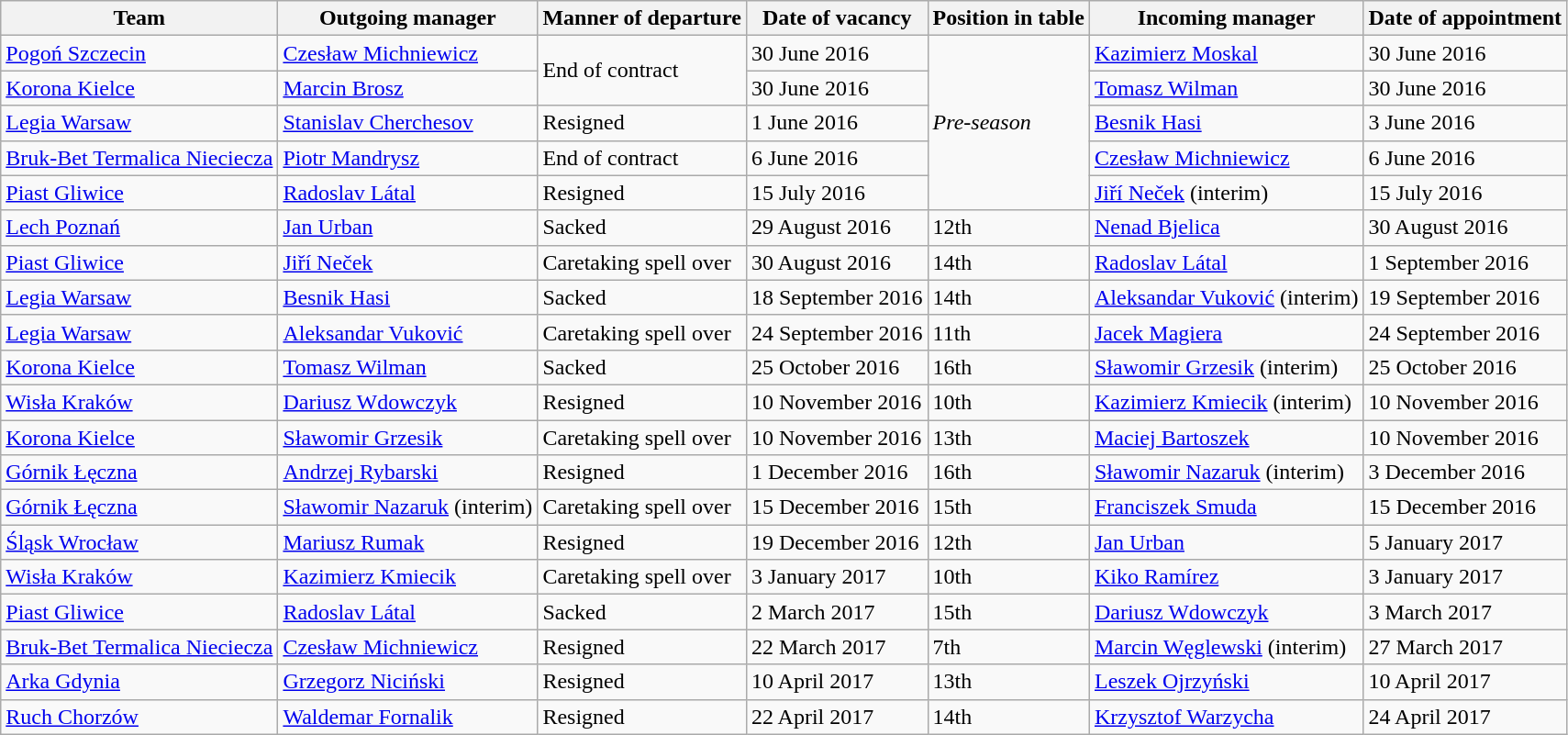<table class="wikitable">
<tr>
<th>Team</th>
<th>Outgoing manager</th>
<th>Manner of departure</th>
<th>Date of vacancy</th>
<th>Position in table</th>
<th>Incoming manager</th>
<th>Date of appointment</th>
</tr>
<tr>
<td><a href='#'>Pogoń Szczecin</a></td>
<td> <a href='#'>Czesław Michniewicz</a></td>
<td rowspan="2">End of contract</td>
<td>30 June 2016</td>
<td rowspan="5"><em>Pre-season</em></td>
<td> <a href='#'>Kazimierz Moskal</a></td>
<td>30 June 2016</td>
</tr>
<tr>
<td><a href='#'>Korona Kielce</a></td>
<td> <a href='#'>Marcin Brosz</a></td>
<td>30 June 2016</td>
<td> <a href='#'>Tomasz Wilman</a></td>
<td>30 June 2016</td>
</tr>
<tr>
<td><a href='#'>Legia Warsaw</a></td>
<td> <a href='#'>Stanislav Cherchesov</a></td>
<td>Resigned</td>
<td>1 June 2016</td>
<td> <a href='#'>Besnik Hasi</a></td>
<td>3 June 2016</td>
</tr>
<tr>
<td><a href='#'>Bruk-Bet Termalica Nieciecza</a></td>
<td> <a href='#'>Piotr Mandrysz</a></td>
<td>End of contract</td>
<td>6 June 2016</td>
<td> <a href='#'>Czesław Michniewicz</a></td>
<td>6 June 2016</td>
</tr>
<tr>
<td><a href='#'>Piast Gliwice</a></td>
<td> <a href='#'>Radoslav Látal</a></td>
<td>Resigned</td>
<td>15 July 2016</td>
<td> <a href='#'>Jiří Neček</a> (interim)</td>
<td>15 July 2016</td>
</tr>
<tr>
<td><a href='#'>Lech Poznań</a></td>
<td> <a href='#'>Jan Urban</a></td>
<td>Sacked</td>
<td>29 August 2016</td>
<td>12th</td>
<td> <a href='#'>Nenad Bjelica</a></td>
<td>30 August 2016</td>
</tr>
<tr>
<td><a href='#'>Piast Gliwice</a></td>
<td> <a href='#'>Jiří Neček</a></td>
<td>Caretaking spell over</td>
<td>30 August 2016</td>
<td>14th</td>
<td> <a href='#'>Radoslav Látal</a></td>
<td>1 September 2016</td>
</tr>
<tr>
<td><a href='#'>Legia Warsaw</a></td>
<td> <a href='#'>Besnik Hasi</a></td>
<td>Sacked</td>
<td>18 September 2016</td>
<td>14th</td>
<td> <a href='#'>Aleksandar Vuković</a> (interim)</td>
<td>19 September 2016</td>
</tr>
<tr>
<td><a href='#'>Legia Warsaw</a></td>
<td> <a href='#'>Aleksandar Vuković</a></td>
<td>Caretaking spell over</td>
<td>24 September 2016</td>
<td>11th</td>
<td> <a href='#'>Jacek Magiera</a></td>
<td>24 September 2016</td>
</tr>
<tr>
<td><a href='#'>Korona Kielce</a></td>
<td> <a href='#'>Tomasz Wilman</a></td>
<td>Sacked</td>
<td>25 October 2016</td>
<td>16th</td>
<td> <a href='#'>Sławomir Grzesik</a> (interim)</td>
<td>25 October 2016</td>
</tr>
<tr>
<td><a href='#'>Wisła Kraków</a></td>
<td> <a href='#'>Dariusz Wdowczyk</a></td>
<td>Resigned</td>
<td>10 November 2016</td>
<td>10th</td>
<td> <a href='#'>Kazimierz Kmiecik</a> (interim)</td>
<td>10 November 2016</td>
</tr>
<tr>
<td><a href='#'>Korona Kielce</a></td>
<td> <a href='#'>Sławomir Grzesik</a></td>
<td>Caretaking spell over</td>
<td>10 November 2016</td>
<td>13th</td>
<td> <a href='#'>Maciej Bartoszek</a></td>
<td>10 November 2016</td>
</tr>
<tr>
<td><a href='#'>Górnik Łęczna</a></td>
<td> <a href='#'>Andrzej Rybarski</a></td>
<td>Resigned</td>
<td>1 December 2016</td>
<td>16th</td>
<td> <a href='#'>Sławomir Nazaruk</a> (interim)</td>
<td>3 December 2016</td>
</tr>
<tr>
<td><a href='#'>Górnik Łęczna</a></td>
<td> <a href='#'>Sławomir Nazaruk</a> (interim)</td>
<td>Caretaking spell over</td>
<td>15 December 2016</td>
<td>15th</td>
<td> <a href='#'>Franciszek Smuda</a></td>
<td>15 December 2016</td>
</tr>
<tr>
<td><a href='#'>Śląsk Wrocław</a></td>
<td> <a href='#'>Mariusz Rumak</a></td>
<td>Resigned</td>
<td>19 December 2016</td>
<td>12th</td>
<td> <a href='#'>Jan Urban</a></td>
<td>5 January 2017</td>
</tr>
<tr>
<td><a href='#'>Wisła Kraków</a></td>
<td> <a href='#'>Kazimierz Kmiecik</a></td>
<td>Caretaking spell over</td>
<td>3 January 2017</td>
<td>10th</td>
<td> <a href='#'>Kiko Ramírez</a></td>
<td>3 January 2017</td>
</tr>
<tr>
<td><a href='#'>Piast Gliwice</a></td>
<td> <a href='#'>Radoslav Látal</a></td>
<td>Sacked</td>
<td>2 March 2017</td>
<td>15th</td>
<td> <a href='#'>Dariusz Wdowczyk</a></td>
<td>3 March 2017</td>
</tr>
<tr>
<td><a href='#'>Bruk-Bet Termalica Nieciecza</a></td>
<td> <a href='#'>Czesław Michniewicz</a></td>
<td>Resigned</td>
<td>22 March 2017</td>
<td>7th</td>
<td> <a href='#'>Marcin Węglewski</a> (interim)</td>
<td>27 March 2017</td>
</tr>
<tr>
<td><a href='#'>Arka Gdynia</a></td>
<td> <a href='#'>Grzegorz Niciński</a></td>
<td>Resigned</td>
<td>10 April 2017</td>
<td>13th</td>
<td> <a href='#'>Leszek Ojrzyński</a></td>
<td>10 April 2017</td>
</tr>
<tr>
<td><a href='#'>Ruch Chorzów</a></td>
<td> <a href='#'>Waldemar Fornalik</a></td>
<td>Resigned</td>
<td>22 April 2017</td>
<td>14th</td>
<td> <a href='#'>Krzysztof Warzycha</a></td>
<td>24 April 2017</td>
</tr>
</table>
